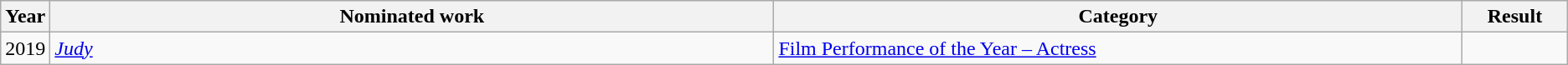<table class="wikitable sortable">
<tr>
<th scope="col" style="width:1em;">Year</th>
<th scope="col" style="width:39em;">Nominated work</th>
<th scope="col" style="width:37em;">Category</th>
<th scope="col" style="width:5em;">Result</th>
</tr>
<tr>
<td>2019</td>
<td><em><a href='#'>Judy</a></em></td>
<td><a href='#'>Film Performance of the Year – Actress</a></td>
<td></td>
</tr>
</table>
